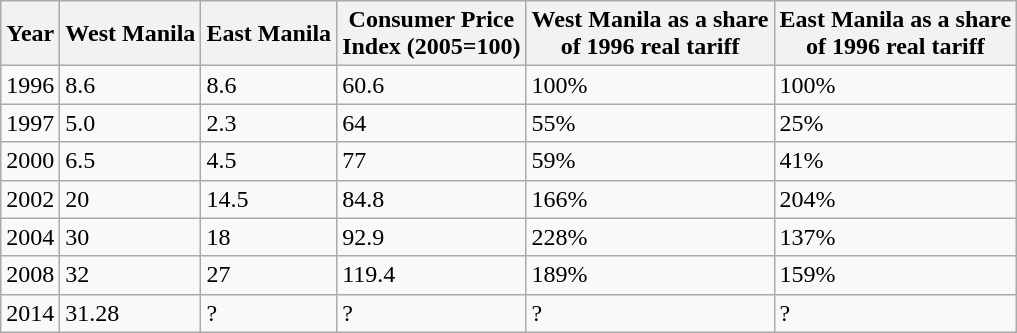<table class="wikitable">
<tr>
<th>Year</th>
<th>West Manila</th>
<th>East Manila</th>
<th>Consumer Price<br>Index (2005=100)</th>
<th>West Manila as a share<br> of 1996 real tariff</th>
<th>East Manila as a share<br> of 1996 real tariff</th>
</tr>
<tr>
<td>1996</td>
<td>8.6</td>
<td>8.6</td>
<td>60.6</td>
<td>100%</td>
<td>100%</td>
</tr>
<tr>
<td>1997</td>
<td>5.0</td>
<td>2.3</td>
<td>64</td>
<td>55%</td>
<td>25%</td>
</tr>
<tr>
<td>2000</td>
<td>6.5</td>
<td>4.5</td>
<td>77</td>
<td>59%</td>
<td>41%</td>
</tr>
<tr>
<td>2002</td>
<td>20</td>
<td>14.5</td>
<td>84.8</td>
<td>166%</td>
<td>204%</td>
</tr>
<tr>
<td>2004</td>
<td>30</td>
<td>18</td>
<td>92.9</td>
<td>228%</td>
<td>137%</td>
</tr>
<tr>
<td>2008</td>
<td>32</td>
<td>27</td>
<td>119.4</td>
<td>189%</td>
<td>159%</td>
</tr>
<tr>
<td>2014</td>
<td>31.28</td>
<td>?</td>
<td>?</td>
<td>?</td>
<td>?</td>
</tr>
</table>
